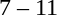<table style="text-align:center">
<tr>
<th width=200></th>
<th width=100></th>
<th width=200></th>
</tr>
<tr>
<td align=right></td>
<td>7 – 11</td>
<td align=left><strong></strong></td>
</tr>
</table>
